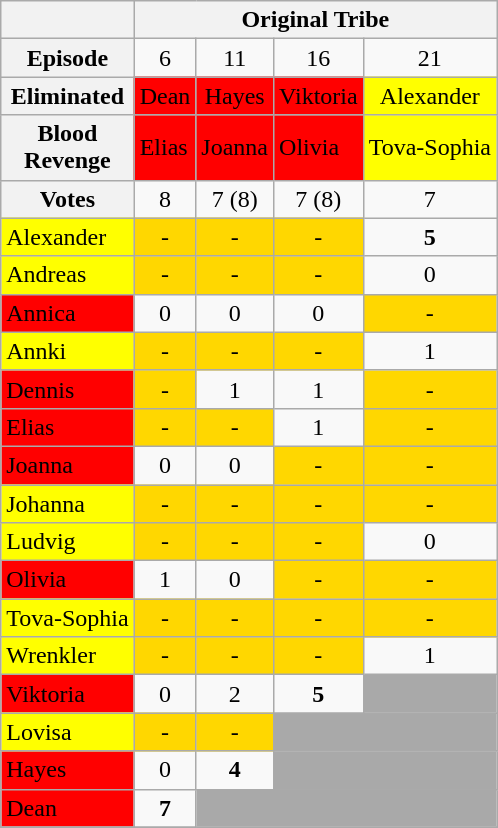<table class="wikitable" text-align:center;>
<tr>
<th></th>
<th colspan="4">Original Tribe</th>
</tr>
<tr>
<th colspan="1" align="left">Episode</th>
<td align="center">6</td>
<td align="center">11</td>
<td align="center">16</td>
<td align="center">21</td>
</tr>
<tr>
<th colspan="1" align="left">Eliminated</th>
<td align="center" bgcolor="red">Dean</td>
<td align="center" bgcolor="red">Hayes</td>
<td align="center" bgcolor="red">Viktoria</td>
<td align="center" bgcolor="yellow">Alexander</td>
</tr>
<tr>
<th colspan="1" align="left">Blood <br> Revenge</th>
<td bgcolor="red">Elias</td>
<td bgcolor="red">Joanna</td>
<td bgcolor="red">Olivia</td>
<td bgcolor="yellow">Tova-Sophia</td>
</tr>
<tr>
<th colspan="1" align="left">Votes</th>
<td align="center">8</td>
<td align="center">7 (8)</td>
<td align="center">7 (8)</td>
<td align="center">7</td>
</tr>
<tr>
<td bgcolor="yellow">Alexander</td>
<td bgcolor="gold" align="center">-</td>
<td bgcolor="gold" align="center">-</td>
<td bgcolor="gold" align="center">-</td>
<td align="center"><strong>5</strong></td>
</tr>
<tr>
<td bgcolor="yellow">Andreas</td>
<td bgcolor="gold" align="center">-</td>
<td bgcolor="gold" align="center">-</td>
<td bgcolor="gold" align="center">-</td>
<td align="center">0</td>
</tr>
<tr>
<td bgcolor="red">Annica</td>
<td align="center">0</td>
<td align="center">0</td>
<td align="center">0</td>
<td bgcolor="gold" align="center">-</td>
</tr>
<tr>
<td bgcolor="yellow">Annki</td>
<td bgcolor="gold" align="center">-</td>
<td bgcolor="gold" align="center">-</td>
<td bgcolor="gold" align="center">-</td>
<td align="center">1</td>
</tr>
<tr>
<td bgcolor="red">Dennis</td>
<td bgcolor="gold" align="center">-</td>
<td align="center">1</td>
<td align="center">1</td>
<td bgcolor="gold" align="center">-</td>
</tr>
<tr>
<td bgcolor="red">Elias</td>
<td bgcolor="gold" align="center">-</td>
<td bgcolor="gold" align="center">-</td>
<td align="center">1</td>
<td bgcolor="gold" align="center">-</td>
</tr>
<tr>
<td bgcolor="red">Joanna</td>
<td align="center">0</td>
<td align="center">0</td>
<td bgcolor="gold" align="center">-</td>
<td bgcolor="gold" align="center">-</td>
</tr>
<tr>
<td bgcolor="yellow">Johanna</td>
<td bgcolor="gold" align="center">-</td>
<td bgcolor="gold" align="center">-</td>
<td bgcolor="gold" align="center">-</td>
<td bgcolor="gold" align="center">-</td>
</tr>
<tr>
<td bgcolor="yellow">Ludvig</td>
<td bgcolor="gold" align="center">-</td>
<td bgcolor="gold" align="center">-</td>
<td bgcolor="gold" align="center">-</td>
<td align="center">0</td>
</tr>
<tr>
<td bgcolor="red">Olivia</td>
<td align="center">1</td>
<td align="center">0</td>
<td bgcolor="gold" align="center">-</td>
<td bgcolor="gold" align="center">-</td>
</tr>
<tr>
<td bgcolor="yellow">Tova-Sophia</td>
<td bgcolor="gold" align="center">-</td>
<td bgcolor="gold" align="center">-</td>
<td bgcolor="gold" align="center">-</td>
<td bgcolor="gold" align="center">-</td>
</tr>
<tr>
<td bgcolor="yellow">Wrenkler</td>
<td bgcolor="gold" align="center">-</td>
<td bgcolor="gold" align="center">-</td>
<td bgcolor="gold" align="center">-</td>
<td align="center">1</td>
</tr>
<tr>
<td bgcolor="red">Viktoria</td>
<td align="center">0</td>
<td align="center">2</td>
<td align="center"><strong>5</strong></td>
<td bgcolor="darkgray" colspan="1"></td>
</tr>
<tr>
<td bgcolor="yellow">Lovisa</td>
<td bgcolor="gold" align="center">-</td>
<td bgcolor="gold" align="center">-</td>
<td bgcolor="darkgray" colspan="2"></td>
</tr>
<tr>
<td bgcolor="red">Hayes</td>
<td align="center">0</td>
<td align="center"><strong>4</strong></td>
<td bgcolor="darkgray" colspan="2"></td>
</tr>
<tr>
<td bgcolor="red">Dean</td>
<td align="center"><strong>7</strong></td>
<td bgcolor="darkgray" colspan="3"></td>
</tr>
<tr>
</tr>
</table>
